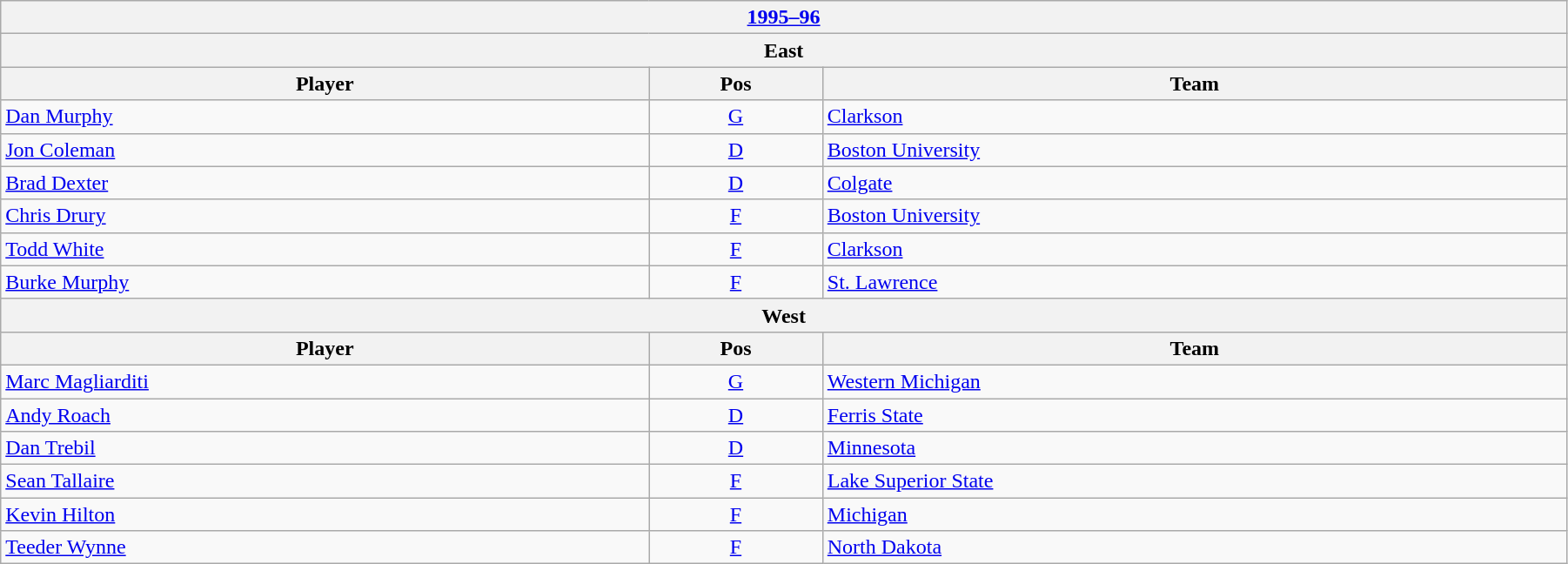<table class="wikitable" width=95%>
<tr>
<th colspan=3><a href='#'>1995–96</a></th>
</tr>
<tr>
<th colspan=3><strong>East</strong></th>
</tr>
<tr>
<th>Player</th>
<th>Pos</th>
<th>Team</th>
</tr>
<tr>
<td><a href='#'>Dan Murphy</a></td>
<td style="text-align:center;"><a href='#'>G</a></td>
<td><a href='#'>Clarkson</a></td>
</tr>
<tr>
<td><a href='#'>Jon Coleman</a></td>
<td style="text-align:center;"><a href='#'>D</a></td>
<td><a href='#'>Boston University</a></td>
</tr>
<tr>
<td><a href='#'>Brad Dexter</a></td>
<td style="text-align:center;"><a href='#'>D</a></td>
<td><a href='#'>Colgate</a></td>
</tr>
<tr>
<td><a href='#'>Chris Drury</a></td>
<td style="text-align:center;"><a href='#'>F</a></td>
<td><a href='#'>Boston University</a></td>
</tr>
<tr>
<td><a href='#'>Todd White</a></td>
<td style="text-align:center;"><a href='#'>F</a></td>
<td><a href='#'>Clarkson</a></td>
</tr>
<tr>
<td><a href='#'>Burke Murphy</a></td>
<td style="text-align:center;"><a href='#'>F</a></td>
<td><a href='#'>St. Lawrence</a></td>
</tr>
<tr>
<th colspan=3><strong>West</strong></th>
</tr>
<tr>
<th>Player</th>
<th>Pos</th>
<th>Team</th>
</tr>
<tr>
<td><a href='#'>Marc Magliarditi</a></td>
<td style="text-align:center;"><a href='#'>G</a></td>
<td><a href='#'>Western Michigan</a></td>
</tr>
<tr>
<td><a href='#'>Andy Roach</a></td>
<td style="text-align:center;"><a href='#'>D</a></td>
<td><a href='#'>Ferris State</a></td>
</tr>
<tr>
<td><a href='#'>Dan Trebil</a></td>
<td style="text-align:center;"><a href='#'>D</a></td>
<td><a href='#'>Minnesota</a></td>
</tr>
<tr>
<td><a href='#'>Sean Tallaire</a></td>
<td style="text-align:center;"><a href='#'>F</a></td>
<td><a href='#'>Lake Superior State</a></td>
</tr>
<tr>
<td><a href='#'>Kevin Hilton</a></td>
<td style="text-align:center;"><a href='#'>F</a></td>
<td><a href='#'>Michigan</a></td>
</tr>
<tr>
<td><a href='#'>Teeder Wynne</a></td>
<td style="text-align:center;"><a href='#'>F</a></td>
<td><a href='#'>North Dakota</a></td>
</tr>
</table>
